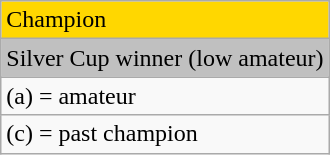<table class="wikitable">
<tr style="background:gold">
<td>Champion</td>
</tr>
<tr style="background:silver">
<td>Silver Cup winner (low amateur)</td>
</tr>
<tr>
<td>(a) = amateur</td>
</tr>
<tr>
<td>(c) = past champion</td>
</tr>
</table>
